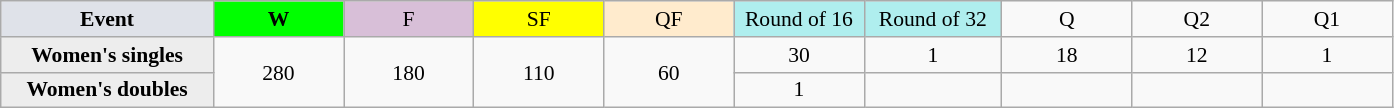<table class="wikitable" style="font-size:90%; text-align:center;">
<tr>
<td style="width:135px; background:#dfe2e9;"><strong>Event</strong></td>
<td style="width:80px; background:lime;"><strong>W</strong></td>
<td style="width:80px; background:thistle;">F</td>
<td style="width:80px; background:#ffff00;">SF</td>
<td style="width:80px; background:#ffebcd;">QF</td>
<td style="width:80px; background:#afeeee;">Round of 16</td>
<td style="width:85px; background:#afeeee;">Round of 32</td>
<td style="width:80px;">Q</td>
<td style="width:80px;">Q2</td>
<td style="width:80px;">Q1</td>
</tr>
<tr>
<th style="background:#ededed;">Women's singles</th>
<td rowspan="2">280</td>
<td rowspan="2">180</td>
<td rowspan="2">110</td>
<td rowspan="2">60</td>
<td>30</td>
<td>1</td>
<td>18</td>
<td>12</td>
<td>1</td>
</tr>
<tr>
<th style="background:#ededed;">Women's doubles</th>
<td>1</td>
<td></td>
<td></td>
<td></td>
<td></td>
</tr>
</table>
